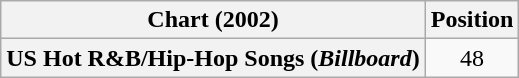<table class="wikitable plainrowheaders" style="text-align:center">
<tr>
<th scope="col">Chart (2002)</th>
<th scope="col">Position</th>
</tr>
<tr>
<th scope="row">US Hot R&B/Hip-Hop Songs (<em>Billboard</em>)</th>
<td>48</td>
</tr>
</table>
